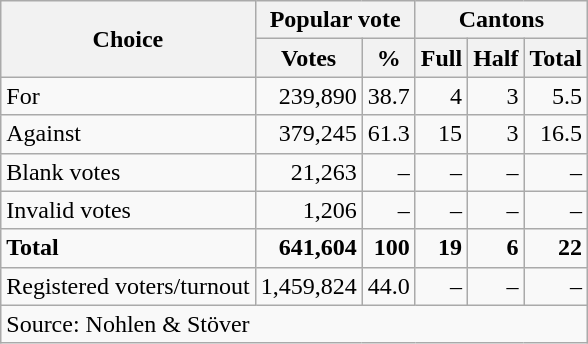<table class=wikitable style=text-align:right>
<tr>
<th rowspan=2>Choice</th>
<th colspan=2>Popular vote</th>
<th colspan=3>Cantons</th>
</tr>
<tr>
<th>Votes</th>
<th>%</th>
<th>Full</th>
<th>Half</th>
<th>Total</th>
</tr>
<tr>
<td align=left>For</td>
<td>239,890</td>
<td>38.7</td>
<td>4</td>
<td>3</td>
<td>5.5</td>
</tr>
<tr>
<td align=left>Against</td>
<td>379,245</td>
<td>61.3</td>
<td>15</td>
<td>3</td>
<td>16.5</td>
</tr>
<tr>
<td align=left>Blank votes</td>
<td>21,263</td>
<td>–</td>
<td>–</td>
<td>–</td>
<td>–</td>
</tr>
<tr>
<td align=left>Invalid votes</td>
<td>1,206</td>
<td>–</td>
<td>–</td>
<td>–</td>
<td>–</td>
</tr>
<tr>
<td align=left><strong>Total</strong></td>
<td><strong>641,604</strong></td>
<td><strong>100</strong></td>
<td><strong>19</strong></td>
<td><strong>6</strong></td>
<td><strong>22</strong></td>
</tr>
<tr>
<td align=left>Registered voters/turnout</td>
<td>1,459,824</td>
<td>44.0</td>
<td>–</td>
<td>–</td>
<td>–</td>
</tr>
<tr>
<td align=left colspan=6>Source: Nohlen & Stöver</td>
</tr>
</table>
